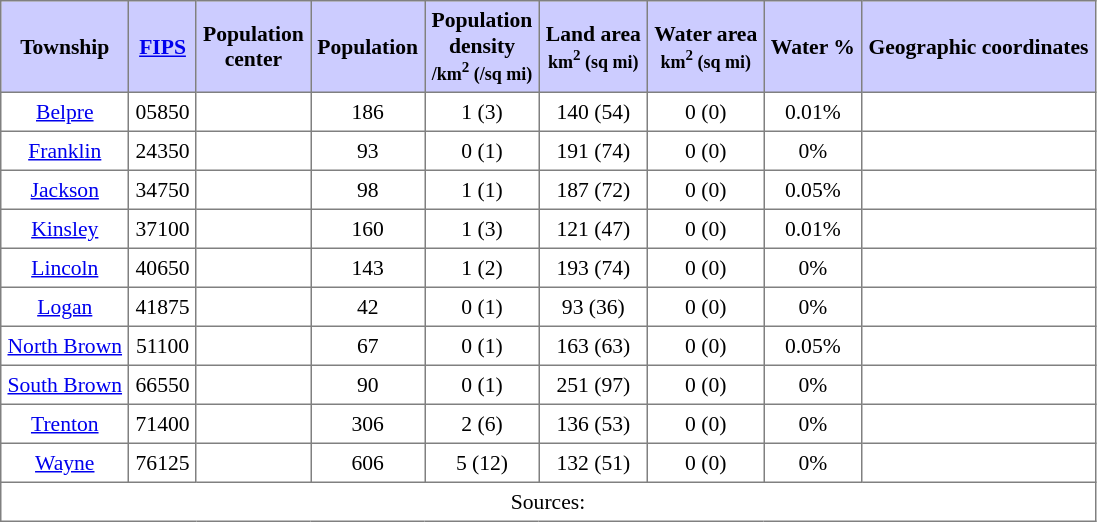<table class="toccolours" border=1 cellspacing=0 cellpadding=4 style="text-align:center; border-collapse:collapse; font-size:90%;">
<tr style="background:#ccccff">
<th>Township</th>
<th><a href='#'>FIPS</a></th>
<th>Population<br>center</th>
<th>Population</th>
<th>Population<br>density<br><small>/km<sup>2</sup> (/sq mi)</small></th>
<th>Land area<br><small>km<sup>2</sup> (sq mi)</small></th>
<th>Water area<br><small>km<sup>2</sup> (sq mi)</small></th>
<th>Water %</th>
<th>Geographic coordinates</th>
</tr>
<tr>
<td><a href='#'>Belpre</a></td>
<td>05850</td>
<td></td>
<td>186</td>
<td>1 (3)</td>
<td>140 (54)</td>
<td>0 (0)</td>
<td>0.01%</td>
<td></td>
</tr>
<tr>
<td><a href='#'>Franklin</a></td>
<td>24350</td>
<td></td>
<td>93</td>
<td>0 (1)</td>
<td>191 (74)</td>
<td>0 (0)</td>
<td>0%</td>
<td></td>
</tr>
<tr>
<td><a href='#'>Jackson</a></td>
<td>34750</td>
<td></td>
<td>98</td>
<td>1 (1)</td>
<td>187 (72)</td>
<td>0 (0)</td>
<td>0.05%</td>
<td></td>
</tr>
<tr>
<td><a href='#'>Kinsley</a></td>
<td>37100</td>
<td></td>
<td>160</td>
<td>1 (3)</td>
<td>121 (47)</td>
<td>0 (0)</td>
<td>0.01%</td>
<td></td>
</tr>
<tr>
<td><a href='#'>Lincoln</a></td>
<td>40650</td>
<td></td>
<td>143</td>
<td>1 (2)</td>
<td>193 (74)</td>
<td>0 (0)</td>
<td>0%</td>
<td></td>
</tr>
<tr>
<td><a href='#'>Logan</a></td>
<td>41875</td>
<td></td>
<td>42</td>
<td>0 (1)</td>
<td>93 (36)</td>
<td>0 (0)</td>
<td>0%</td>
<td></td>
</tr>
<tr>
<td><a href='#'>North Brown</a></td>
<td>51100</td>
<td></td>
<td>67</td>
<td>0 (1)</td>
<td>163 (63)</td>
<td>0 (0)</td>
<td>0.05%</td>
<td></td>
</tr>
<tr>
<td><a href='#'>South Brown</a></td>
<td>66550</td>
<td></td>
<td>90</td>
<td>0 (1)</td>
<td>251 (97)</td>
<td>0 (0)</td>
<td>0%</td>
<td></td>
</tr>
<tr>
<td><a href='#'>Trenton</a></td>
<td>71400</td>
<td></td>
<td>306</td>
<td>2 (6)</td>
<td>136 (53)</td>
<td>0 (0)</td>
<td>0%</td>
<td></td>
</tr>
<tr>
<td><a href='#'>Wayne</a></td>
<td>76125</td>
<td></td>
<td>606</td>
<td>5 (12)</td>
<td>132 (51)</td>
<td>0 (0)</td>
<td>0%</td>
<td></td>
</tr>
<tr>
<td colspan=9>Sources: </td>
</tr>
</table>
